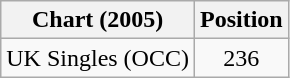<table class="wikitable">
<tr>
<th>Chart (2005)</th>
<th>Position</th>
</tr>
<tr>
<td>UK Singles (OCC)</td>
<td align="center">236</td>
</tr>
</table>
